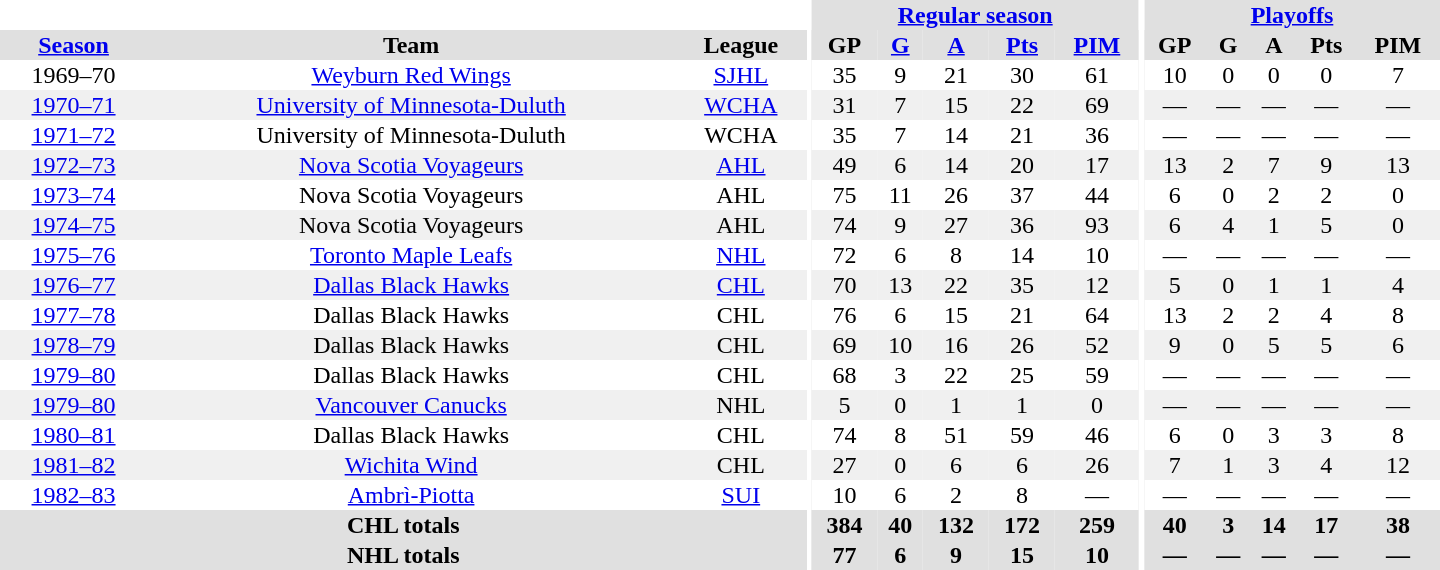<table border="0" cellpadding="1" cellspacing="0" style="text-align:center; width:60em">
<tr bgcolor="#e0e0e0">
<th colspan="3" bgcolor="#ffffff"></th>
<th rowspan="100" bgcolor="#ffffff"></th>
<th colspan="5"><a href='#'>Regular season</a></th>
<th rowspan="100" bgcolor="#ffffff"></th>
<th colspan="5"><a href='#'>Playoffs</a></th>
</tr>
<tr bgcolor="#e0e0e0">
<th><a href='#'>Season</a></th>
<th>Team</th>
<th>League</th>
<th>GP</th>
<th><a href='#'>G</a></th>
<th><a href='#'>A</a></th>
<th><a href='#'>Pts</a></th>
<th><a href='#'>PIM</a></th>
<th>GP</th>
<th>G</th>
<th>A</th>
<th>Pts</th>
<th>PIM</th>
</tr>
<tr>
<td>1969–70</td>
<td><a href='#'>Weyburn Red Wings</a></td>
<td><a href='#'>SJHL</a></td>
<td>35</td>
<td>9</td>
<td>21</td>
<td>30</td>
<td>61</td>
<td>10</td>
<td>0</td>
<td>0</td>
<td>0</td>
<td>7</td>
</tr>
<tr bgcolor="#f0f0f0">
<td><a href='#'>1970–71</a></td>
<td><a href='#'>University of Minnesota-Duluth</a></td>
<td><a href='#'>WCHA</a></td>
<td>31</td>
<td>7</td>
<td>15</td>
<td>22</td>
<td>69</td>
<td>—</td>
<td>—</td>
<td>—</td>
<td>—</td>
<td>—</td>
</tr>
<tr>
<td><a href='#'>1971–72</a></td>
<td>University of Minnesota-Duluth</td>
<td>WCHA</td>
<td>35</td>
<td>7</td>
<td>14</td>
<td>21</td>
<td>36</td>
<td>—</td>
<td>—</td>
<td>—</td>
<td>—</td>
<td>—</td>
</tr>
<tr bgcolor="#f0f0f0">
<td><a href='#'>1972–73</a></td>
<td><a href='#'>Nova Scotia Voyageurs</a></td>
<td><a href='#'>AHL</a></td>
<td>49</td>
<td>6</td>
<td>14</td>
<td>20</td>
<td>17</td>
<td>13</td>
<td>2</td>
<td>7</td>
<td>9</td>
<td>13</td>
</tr>
<tr>
<td><a href='#'>1973–74</a></td>
<td>Nova Scotia Voyageurs</td>
<td>AHL</td>
<td>75</td>
<td>11</td>
<td>26</td>
<td>37</td>
<td>44</td>
<td>6</td>
<td>0</td>
<td>2</td>
<td>2</td>
<td>0</td>
</tr>
<tr bgcolor="#f0f0f0">
<td><a href='#'>1974–75</a></td>
<td>Nova Scotia Voyageurs</td>
<td>AHL</td>
<td>74</td>
<td>9</td>
<td>27</td>
<td>36</td>
<td>93</td>
<td>6</td>
<td>4</td>
<td>1</td>
<td>5</td>
<td>0</td>
</tr>
<tr>
<td><a href='#'>1975–76</a></td>
<td><a href='#'>Toronto Maple Leafs</a></td>
<td><a href='#'>NHL</a></td>
<td>72</td>
<td>6</td>
<td>8</td>
<td>14</td>
<td>10</td>
<td>—</td>
<td>—</td>
<td>—</td>
<td>—</td>
<td>—</td>
</tr>
<tr bgcolor="#f0f0f0">
<td><a href='#'>1976–77</a></td>
<td><a href='#'>Dallas Black Hawks</a></td>
<td><a href='#'>CHL</a></td>
<td>70</td>
<td>13</td>
<td>22</td>
<td>35</td>
<td>12</td>
<td>5</td>
<td>0</td>
<td>1</td>
<td>1</td>
<td>4</td>
</tr>
<tr>
<td><a href='#'>1977–78</a></td>
<td>Dallas Black Hawks</td>
<td>CHL</td>
<td>76</td>
<td>6</td>
<td>15</td>
<td>21</td>
<td>64</td>
<td>13</td>
<td>2</td>
<td>2</td>
<td>4</td>
<td>8</td>
</tr>
<tr bgcolor="#f0f0f0">
<td><a href='#'>1978–79</a></td>
<td>Dallas Black Hawks</td>
<td>CHL</td>
<td>69</td>
<td>10</td>
<td>16</td>
<td>26</td>
<td>52</td>
<td>9</td>
<td>0</td>
<td>5</td>
<td>5</td>
<td>6</td>
</tr>
<tr>
<td><a href='#'>1979–80</a></td>
<td>Dallas Black Hawks</td>
<td>CHL</td>
<td>68</td>
<td>3</td>
<td>22</td>
<td>25</td>
<td>59</td>
<td>—</td>
<td>—</td>
<td>—</td>
<td>—</td>
<td>—</td>
</tr>
<tr bgcolor="#f0f0f0">
<td><a href='#'>1979–80</a></td>
<td><a href='#'>Vancouver Canucks</a></td>
<td>NHL</td>
<td>5</td>
<td>0</td>
<td>1</td>
<td>1</td>
<td>0</td>
<td>—</td>
<td>—</td>
<td>—</td>
<td>—</td>
<td>—</td>
</tr>
<tr>
<td><a href='#'>1980–81</a></td>
<td>Dallas Black Hawks</td>
<td>CHL</td>
<td>74</td>
<td>8</td>
<td>51</td>
<td>59</td>
<td>46</td>
<td>6</td>
<td>0</td>
<td>3</td>
<td>3</td>
<td>8</td>
</tr>
<tr bgcolor="#f0f0f0">
<td><a href='#'>1981–82</a></td>
<td><a href='#'>Wichita Wind</a></td>
<td>CHL</td>
<td>27</td>
<td>0</td>
<td>6</td>
<td>6</td>
<td>26</td>
<td>7</td>
<td>1</td>
<td>3</td>
<td>4</td>
<td>12</td>
</tr>
<tr>
<td><a href='#'>1982–83</a></td>
<td><a href='#'>Ambrì-Piotta</a></td>
<td><a href='#'>SUI</a></td>
<td>10</td>
<td>6</td>
<td>2</td>
<td>8</td>
<td>—</td>
<td>—</td>
<td>—</td>
<td>—</td>
<td>—</td>
<td>—</td>
</tr>
<tr bgcolor="#e0e0e0">
<th colspan="3">CHL totals</th>
<th>384</th>
<th>40</th>
<th>132</th>
<th>172</th>
<th>259</th>
<th>40</th>
<th>3</th>
<th>14</th>
<th>17</th>
<th>38</th>
</tr>
<tr bgcolor="#e0e0e0">
<th colspan="3">NHL totals</th>
<th>77</th>
<th>6</th>
<th>9</th>
<th>15</th>
<th>10</th>
<th>—</th>
<th>—</th>
<th>—</th>
<th>—</th>
<th>—</th>
</tr>
</table>
